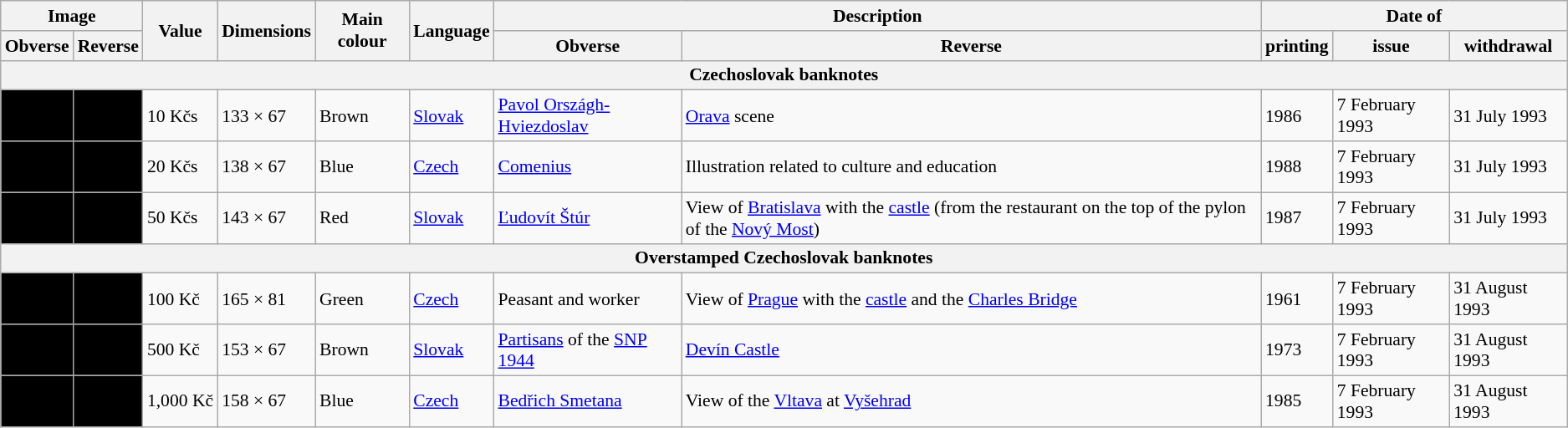<table class="wikitable" style="font-size: 90%">
<tr>
<th colspan=2>Image</th>
<th rowspan="2">Value</th>
<th rowspan="2">Dimensions</th>
<th rowspan="2">Main colour</th>
<th rowspan="2">Language</th>
<th colspan=2>Description</th>
<th colspan="3">Date of</th>
</tr>
<tr>
<th>Obverse</th>
<th>Reverse</th>
<th>Obverse</th>
<th>Reverse</th>
<th>printing</th>
<th>issue</th>
<th>withdrawal</th>
</tr>
<tr>
<th colspan="11">Czechoslovak banknotes</th>
</tr>
<tr>
<td align="center" bgcolor="#000000"></td>
<td align="center" bgcolor="#000000"></td>
<td>10 Kčs</td>
<td>133 × 67</td>
<td>Brown</td>
<td><a href='#'>Slovak</a></td>
<td><a href='#'>Pavol Országh-Hviezdoslav</a></td>
<td><a href='#'>Orava</a> scene</td>
<td>1986</td>
<td>7 February 1993</td>
<td>31 July 1993</td>
</tr>
<tr>
<td align="center" bgcolor="#000000"></td>
<td align="center" bgcolor="#000000"></td>
<td>20 Kčs</td>
<td>138 × 67</td>
<td>Blue</td>
<td><a href='#'>Czech</a></td>
<td><a href='#'>Comenius</a></td>
<td>Illustration related to culture and education</td>
<td>1988</td>
<td>7 February 1993</td>
<td>31 July 1993</td>
</tr>
<tr>
<td align="center" bgcolor="#000000"></td>
<td align="center" bgcolor="#000000"></td>
<td>50 Kčs</td>
<td>143 × 67</td>
<td>Red</td>
<td><a href='#'>Slovak</a></td>
<td><a href='#'>Ľudovít Štúr</a></td>
<td>View of <a href='#'>Bratislava</a> with the <a href='#'>castle</a> (from the restaurant on the top of the pylon of the <a href='#'>Nový Most</a>)</td>
<td>1987</td>
<td>7 February 1993</td>
<td>31 July 1993</td>
</tr>
<tr>
<th colspan="11">Overstamped Czechoslovak banknotes</th>
</tr>
<tr>
<td align="center" bgcolor="#000000"></td>
<td align="center" bgcolor="#000000"></td>
<td>100 Kč</td>
<td>165 × 81</td>
<td>Green</td>
<td><a href='#'>Czech</a></td>
<td>Peasant and worker</td>
<td>View of <a href='#'>Prague</a> with the <a href='#'>castle</a> and the <a href='#'>Charles Bridge</a></td>
<td>1961</td>
<td>7 February 1993</td>
<td>31 August 1993</td>
</tr>
<tr>
<td align="center" bgcolor="#000000"></td>
<td align="center" bgcolor="#000000"></td>
<td>500 Kč</td>
<td>153 × 67</td>
<td>Brown</td>
<td><a href='#'>Slovak</a></td>
<td><a href='#'>Partisans</a> of the <a href='#'>SNP 1944</a></td>
<td><a href='#'>Devín Castle</a></td>
<td>1973</td>
<td>7 February 1993</td>
<td>31 August 1993</td>
</tr>
<tr>
<td align="center" bgcolor="#000000"></td>
<td align="center" bgcolor="#000000"></td>
<td>1,000 Kč</td>
<td>158 × 67</td>
<td>Blue</td>
<td><a href='#'>Czech</a></td>
<td><a href='#'>Bedřich Smetana</a></td>
<td>View of the <a href='#'>Vltava</a> at <a href='#'>Vyšehrad</a></td>
<td>1985</td>
<td>7 February 1993</td>
<td>31 August 1993</td>
</tr>
</table>
